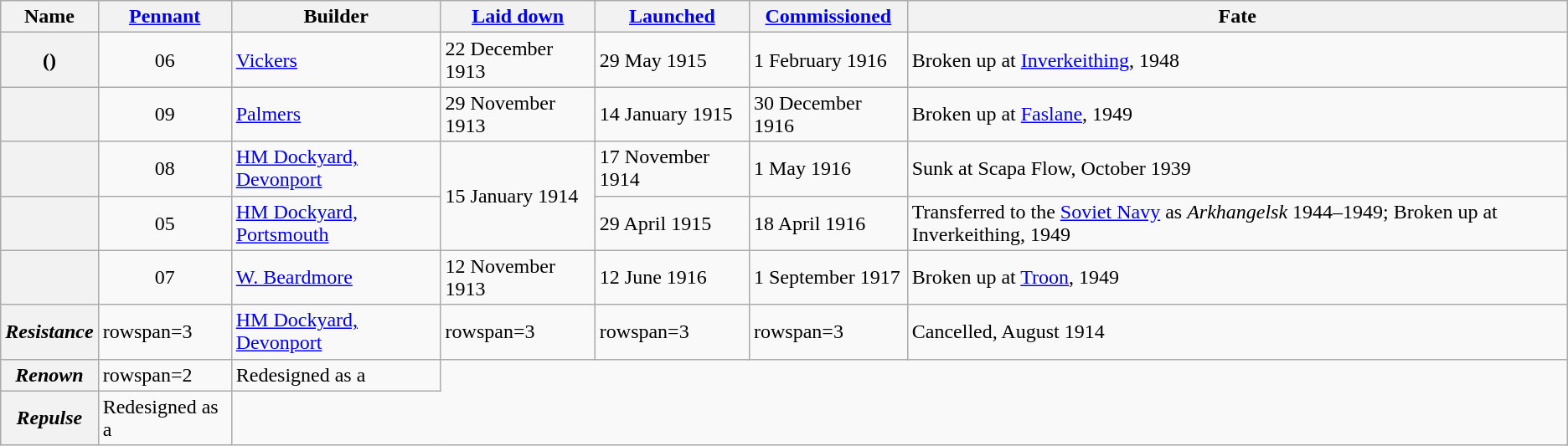<table class="wikitable plainrowheaders">
<tr>
<th scope="col">Name</th>
<th scope="col"><a href='#'>Pennant</a></th>
<th scope="col">Builder</th>
<th scope="col"><a href='#'>Laid down</a></th>
<th scope="col"><a href='#'>Launched</a></th>
<th scope="col"><a href='#'>Commissioned</a></th>
<th scope="col">Fate</th>
</tr>
<tr>
<th scope="row"> ()</th>
<td style="text-align: center;">06</td>
<td><a href='#'>Vickers</a></td>
<td>22 December 1913</td>
<td>29 May 1915</td>
<td>1 February 1916</td>
<td>Broken up at <a href='#'>Inverkeithing</a>, 1948</td>
</tr>
<tr>
<th scope="row"></th>
<td style="text-align: center;">09</td>
<td><a href='#'>Palmers</a></td>
<td>29 November 1913</td>
<td>14 January 1915</td>
<td>30 December 1916</td>
<td>Broken up at <a href='#'>Faslane</a>, 1949</td>
</tr>
<tr>
<th scope="row"></th>
<td style="text-align: center;">08</td>
<td><a href='#'>HM Dockyard, Devonport</a></td>
<td rowspan=2>15 January 1914</td>
<td>17 November 1914</td>
<td>1 May 1916</td>
<td>Sunk at Scapa Flow, October 1939</td>
</tr>
<tr>
<th scope="row"></th>
<td style="text-align: center;">05</td>
<td><a href='#'>HM Dockyard, Portsmouth</a></td>
<td>29 April 1915</td>
<td>18 April 1916</td>
<td>Transferred to the <a href='#'>Soviet Navy</a> as <em>Arkhangelsk</em> 1944–1949; Broken up at Inverkeithing, 1949</td>
</tr>
<tr>
<th scope="row"></th>
<td style="text-align: center;">07</td>
<td><a href='#'>W. Beardmore</a></td>
<td>12 November 1913</td>
<td>12 June 1916</td>
<td>1 September 1917</td>
<td>Broken up at <a href='#'>Troon</a>, 1949</td>
</tr>
<tr>
<th scope="row"><em>Resistance</em></th>
<td>rowspan=3 </td>
<td><a href='#'>HM Dockyard, Devonport</a></td>
<td>rowspan=3 </td>
<td>rowspan=3 </td>
<td>rowspan=3 </td>
<td>Cancelled, August 1914</td>
</tr>
<tr>
<th scope="row"><em>Renown</em></th>
<td>rowspan=2 </td>
<td>Redesigned as a </td>
</tr>
<tr>
<th scope="row"><em>Repulse</em></th>
<td>Redesigned as a </td>
</tr>
</table>
